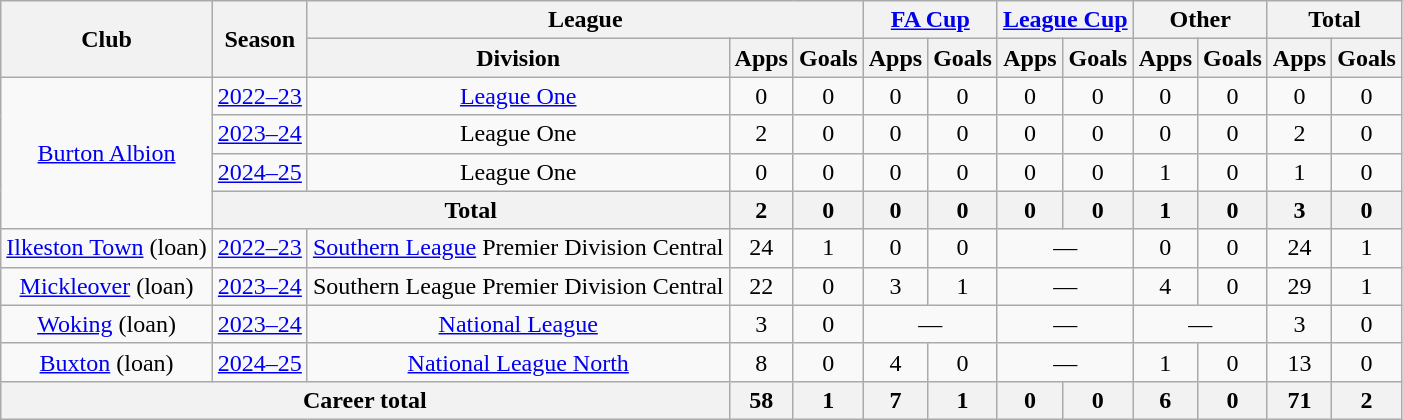<table class="wikitable" style="text-align: center">
<tr>
<th rowspan="2">Club</th>
<th rowspan="2">Season</th>
<th colspan="3">League</th>
<th colspan="2"><a href='#'>FA Cup</a></th>
<th colspan="2"><a href='#'>League Cup</a></th>
<th colspan="2">Other</th>
<th colspan="2">Total</th>
</tr>
<tr>
<th>Division</th>
<th>Apps</th>
<th>Goals</th>
<th>Apps</th>
<th>Goals</th>
<th>Apps</th>
<th>Goals</th>
<th>Apps</th>
<th>Goals</th>
<th>Apps</th>
<th>Goals</th>
</tr>
<tr>
<td rowspan="4"><a href='#'>Burton Albion</a></td>
<td><a href='#'>2022–23</a></td>
<td><a href='#'>League One</a></td>
<td>0</td>
<td>0</td>
<td>0</td>
<td>0</td>
<td>0</td>
<td>0</td>
<td>0</td>
<td>0</td>
<td>0</td>
<td>0</td>
</tr>
<tr>
<td><a href='#'>2023–24</a></td>
<td>League One</td>
<td>2</td>
<td>0</td>
<td>0</td>
<td>0</td>
<td>0</td>
<td>0</td>
<td>0</td>
<td>0</td>
<td>2</td>
<td>0</td>
</tr>
<tr>
<td><a href='#'>2024–25</a></td>
<td>League One</td>
<td>0</td>
<td>0</td>
<td>0</td>
<td>0</td>
<td>0</td>
<td>0</td>
<td>1</td>
<td>0</td>
<td>1</td>
<td>0</td>
</tr>
<tr>
<th colspan="2">Total</th>
<th>2</th>
<th>0</th>
<th>0</th>
<th>0</th>
<th>0</th>
<th>0</th>
<th>1</th>
<th>0</th>
<th>3</th>
<th>0</th>
</tr>
<tr>
<td><a href='#'>Ilkeston Town</a> (loan)</td>
<td><a href='#'>2022–23</a></td>
<td><a href='#'>Southern League</a> Premier Division Central</td>
<td>24</td>
<td>1</td>
<td>0</td>
<td>0</td>
<td colspan="2">—</td>
<td>0</td>
<td>0</td>
<td>24</td>
<td>1</td>
</tr>
<tr>
<td><a href='#'>Mickleover</a> (loan)</td>
<td><a href='#'>2023–24</a></td>
<td>Southern League Premier Division Central</td>
<td>22</td>
<td>0</td>
<td>3</td>
<td>1</td>
<td colspan="2">—</td>
<td>4</td>
<td>0</td>
<td>29</td>
<td>1</td>
</tr>
<tr>
<td><a href='#'>Woking</a> (loan)</td>
<td><a href='#'>2023–24</a></td>
<td><a href='#'>National League</a></td>
<td>3</td>
<td>0</td>
<td colspan="2">—</td>
<td colspan="2">—</td>
<td colspan="2">—</td>
<td>3</td>
<td>0</td>
</tr>
<tr>
<td><a href='#'>Buxton</a> (loan)</td>
<td><a href='#'>2024–25</a></td>
<td><a href='#'>National League North</a></td>
<td>8</td>
<td>0</td>
<td>4</td>
<td>0</td>
<td colspan="2">—</td>
<td>1</td>
<td>0</td>
<td>13</td>
<td>0</td>
</tr>
<tr>
<th colspan="3">Career total</th>
<th>58</th>
<th>1</th>
<th>7</th>
<th>1</th>
<th>0</th>
<th>0</th>
<th>6</th>
<th>0</th>
<th>71</th>
<th>2</th>
</tr>
</table>
